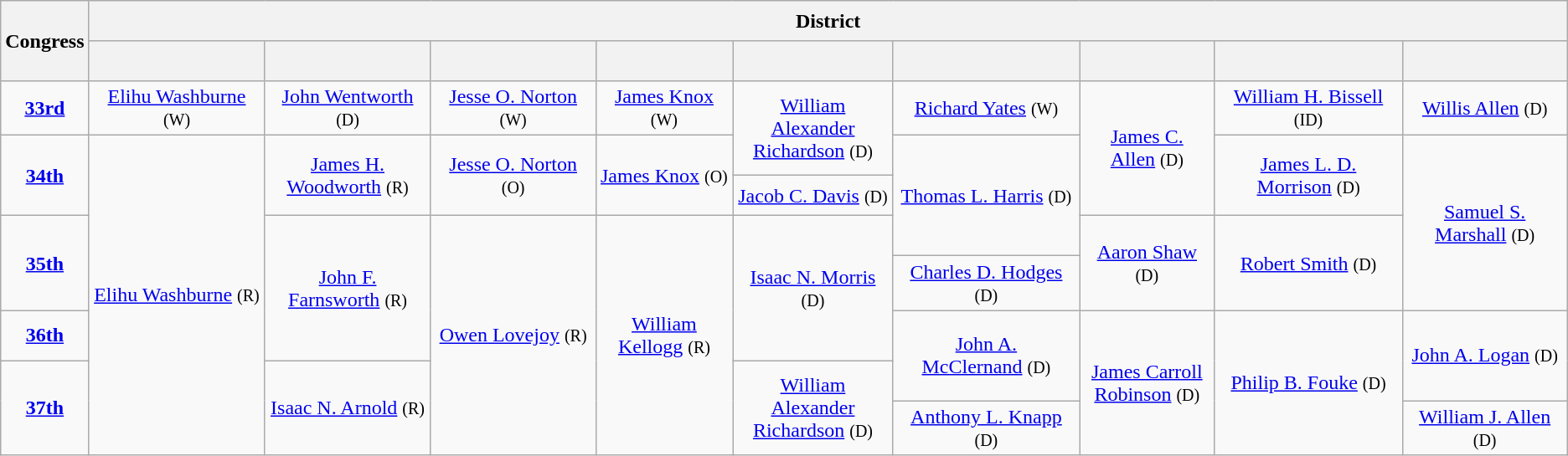<table class=wikitable style="text-align:center">
<tr style="height:2em">
<th rowspan=2>Congress</th>
<th colspan=9>District</th>
</tr>
<tr style="height:2em">
<th></th>
<th></th>
<th></th>
<th></th>
<th></th>
<th></th>
<th></th>
<th></th>
<th></th>
</tr>
<tr style="height:2.5em">
<td><strong><a href='#'>33rd</a></strong> </td>
<td><a href='#'>Elihu Washburne</a> <small>(W)</small></td>
<td><a href='#'>John Wentworth</a> <small>(D)</small></td>
<td><a href='#'>Jesse O. Norton</a> <small>(W)</small></td>
<td><a href='#'>James Knox</a> <small>(W)</small></td>
<td rowspan=2 ><a href='#'>William Alexander<br>Richardson</a> <small>(D)</small></td>
<td><a href='#'>Richard Yates</a> <small>(W)</small></td>
<td rowspan=3 ><a href='#'>James C.<br>Allen</a> <small>(D)</small></td>
<td><a href='#'>William H. Bissell</a> <small>(ID)</small></td>
<td><a href='#'>Willis Allen</a> <small>(D)</small></td>
</tr>
<tr style="height:2em">
<td rowspan=2><strong><a href='#'>34th</a></strong> </td>
<td rowspan=7 ><a href='#'>Elihu Washburne</a> <small>(R)</small></td>
<td rowspan=2 ><a href='#'>James H.<br>Woodworth</a> <small>(R)</small></td>
<td rowspan=2 ><a href='#'>Jesse O. Norton</a> <small>(O)</small></td>
<td rowspan=2 ><a href='#'>James Knox</a> <small>(O)</small></td>
<td rowspan=3 ><a href='#'>Thomas L. Harris</a> <small>(D)</small></td>
<td rowspan=2 ><a href='#'>James L. D.<br>Morrison</a> <small>(D)</small></td>
<td rowspan=4 ><a href='#'>Samuel S.<br>Marshall</a> <small>(D)</small></td>
</tr>
<tr style="height:2em">
<td><a href='#'>Jacob C. Davis</a> <small>(D)</small></td>
</tr>
<tr style="height:2em">
<td rowspan=2><strong><a href='#'>35th</a></strong> </td>
<td rowspan=3 ><a href='#'>John F.<br>Farnsworth</a> <small>(R)</small></td>
<td rowspan=5 ><a href='#'>Owen Lovejoy</a> <small>(R)</small></td>
<td rowspan=5 ><a href='#'>William<br>Kellogg</a> <small>(R)</small></td>
<td rowspan=3 ><a href='#'>Isaac N. Morris</a> <small>(D)</small></td>
<td rowspan=2 ><a href='#'>Aaron Shaw</a> <small>(D)</small></td>
<td rowspan=2 ><a href='#'>Robert Smith</a> <small>(D)</small></td>
</tr>
<tr style="height:2em">
<td><a href='#'>Charles D. Hodges</a> <small>(D)</small></td>
</tr>
<tr style="height:2.5em">
<td><strong><a href='#'>36th</a></strong> </td>
<td rowspan=2 ><a href='#'>John A.<br>McClernand</a> <small>(D)</small></td>
<td rowspan=3 ><a href='#'>James Carroll<br>Robinson</a> <small>(D)</small></td>
<td rowspan=3 ><a href='#'>Philip B. Fouke</a> <small>(D)</small></td>
<td rowspan=2 ><a href='#'>John A. Logan</a> <small>(D)</small></td>
</tr>
<tr style="height:2em">
<td rowspan=2><strong><a href='#'>37th</a></strong> </td>
<td rowspan=2 ><a href='#'>Isaac N. Arnold</a> <small>(R)</small></td>
<td rowspan=2 ><a href='#'>William Alexander<br>Richardson</a> <small>(D)</small></td>
</tr>
<tr style="height:2em">
<td><a href='#'>Anthony L. Knapp</a> <small>(D)</small></td>
<td><a href='#'>William J. Allen</a> <small>(D)</small></td>
</tr>
</table>
